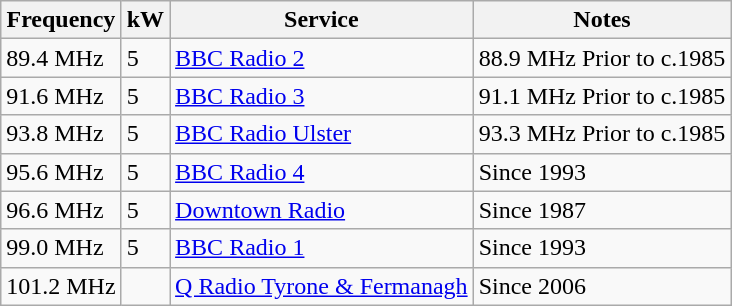<table class="wikitable sortable">
<tr>
<th>Frequency</th>
<th>kW</th>
<th>Service</th>
<th>Notes</th>
</tr>
<tr>
<td>89.4 MHz</td>
<td>5</td>
<td><a href='#'>BBC Radio 2</a></td>
<td>88.9 MHz Prior to c.1985</td>
</tr>
<tr>
<td>91.6 MHz</td>
<td>5</td>
<td><a href='#'>BBC Radio 3</a></td>
<td>91.1 MHz Prior to c.1985</td>
</tr>
<tr>
<td>93.8 MHz</td>
<td>5</td>
<td><a href='#'>BBC Radio Ulster</a></td>
<td>93.3 MHz Prior to c.1985</td>
</tr>
<tr>
<td>95.6 MHz</td>
<td>5</td>
<td><a href='#'>BBC Radio 4</a></td>
<td>Since 1993</td>
</tr>
<tr>
<td>96.6 MHz</td>
<td>5</td>
<td><a href='#'>Downtown Radio</a></td>
<td>Since 1987</td>
</tr>
<tr>
<td>99.0 MHz</td>
<td>5</td>
<td><a href='#'>BBC Radio 1</a></td>
<td>Since 1993</td>
</tr>
<tr>
<td>101.2 MHz</td>
<td></td>
<td><a href='#'>Q Radio Tyrone & Fermanagh</a></td>
<td>Since 2006</td>
</tr>
</table>
